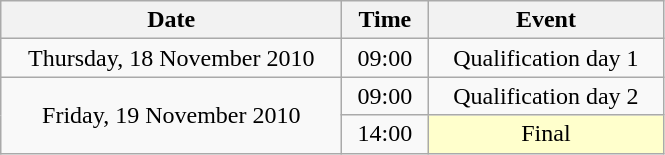<table class = "wikitable" style="text-align:center;">
<tr>
<th width=220>Date</th>
<th width=50>Time</th>
<th width=150>Event</th>
</tr>
<tr>
<td>Thursday, 18 November 2010</td>
<td>09:00</td>
<td>Qualification day 1</td>
</tr>
<tr>
<td rowspan=2>Friday, 19 November 2010</td>
<td>09:00</td>
<td>Qualification day 2</td>
</tr>
<tr>
<td>14:00</td>
<td bgcolor=ffffcc>Final</td>
</tr>
</table>
